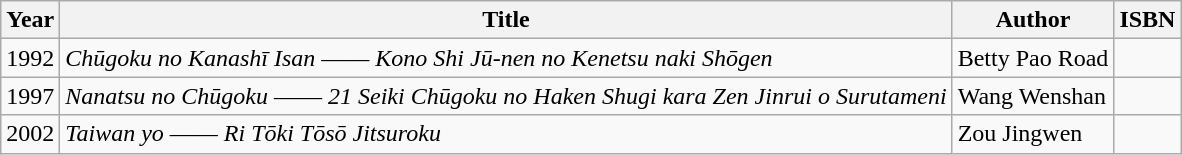<table class="wikitable">
<tr>
<th>Year</th>
<th>Title</th>
<th>Author</th>
<th>ISBN</th>
</tr>
<tr>
<td>1992</td>
<td><em>Chūgoku no Kanashī Isan ―― Kono Shi Jū-nen no Kenetsu naki Shōgen</em></td>
<td>Betty Pao Road</td>
<td></td>
</tr>
<tr>
<td>1997</td>
<td><em>Nanatsu no Chūgoku ―― 21 Seiki Chūgoku no Haken Shugi kara Zen Jinrui o Surutameni</em></td>
<td>Wang Wenshan</td>
<td></td>
</tr>
<tr>
<td>2002</td>
<td><em>Taiwan yo ―― Ri Tōki Tōsō Jitsuroku</em></td>
<td>Zou Jingwen</td>
<td></td>
</tr>
</table>
